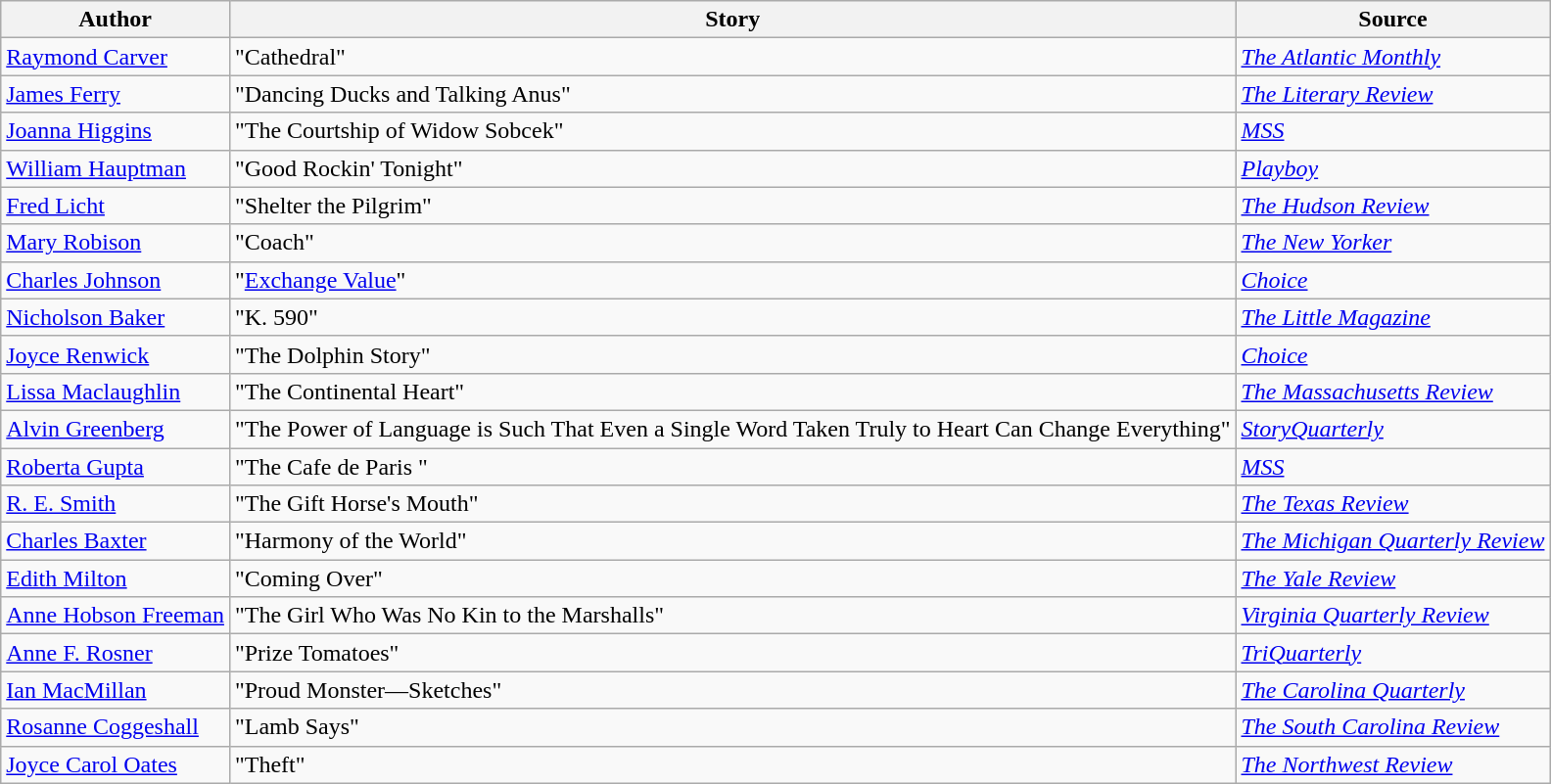<table class="wikitable">
<tr>
<th>Author</th>
<th>Story</th>
<th>Source</th>
</tr>
<tr>
<td><a href='#'>Raymond Carver</a></td>
<td>"Cathedral"</td>
<td><em><a href='#'>The Atlantic Monthly</a></em></td>
</tr>
<tr>
<td><a href='#'>James Ferry</a></td>
<td>"Dancing Ducks and Talking Anus"</td>
<td><em><a href='#'>The Literary Review</a></em></td>
</tr>
<tr>
<td><a href='#'>Joanna Higgins</a></td>
<td>"The Courtship of Widow Sobcek"</td>
<td><em><a href='#'>MSS</a></em></td>
</tr>
<tr>
<td><a href='#'>William Hauptman</a></td>
<td>"Good Rockin' Tonight"</td>
<td><em><a href='#'>Playboy</a></em></td>
</tr>
<tr>
<td><a href='#'>Fred Licht</a></td>
<td>"Shelter the Pilgrim"</td>
<td><em><a href='#'>The Hudson Review</a></em></td>
</tr>
<tr>
<td><a href='#'>Mary Robison</a></td>
<td>"Coach"</td>
<td><em><a href='#'>The New Yorker</a></em></td>
</tr>
<tr>
<td><a href='#'>Charles Johnson</a></td>
<td>"<a href='#'>Exchange Value</a>"</td>
<td><em><a href='#'>Choice</a></em></td>
</tr>
<tr>
<td><a href='#'>Nicholson Baker</a></td>
<td>"K. 590"</td>
<td><em><a href='#'>The Little Magazine</a></em></td>
</tr>
<tr>
<td><a href='#'>Joyce Renwick</a></td>
<td>"The Dolphin Story"</td>
<td><em><a href='#'>Choice</a></em></td>
</tr>
<tr>
<td><a href='#'>Lissa Maclaughlin</a></td>
<td>"The Continental Heart"</td>
<td><em><a href='#'>The Massachusetts Review</a></em></td>
</tr>
<tr>
<td><a href='#'>Alvin Greenberg</a></td>
<td>"The Power of Language is Such That Even a Single Word Taken Truly to Heart Can Change Everything"</td>
<td><em><a href='#'>StoryQuarterly</a></em></td>
</tr>
<tr>
<td><a href='#'>Roberta Gupta</a></td>
<td>"The Cafe de Paris "</td>
<td><em><a href='#'>MSS</a></em></td>
</tr>
<tr>
<td><a href='#'>R. E. Smith</a></td>
<td>"The Gift Horse's Mouth"</td>
<td><em><a href='#'>The Texas Review</a></em></td>
</tr>
<tr>
<td><a href='#'>Charles Baxter</a></td>
<td>"Harmony of the World"</td>
<td><em><a href='#'>The Michigan Quarterly Review</a></em></td>
</tr>
<tr>
<td><a href='#'>Edith Milton</a></td>
<td>"Coming Over"</td>
<td><em><a href='#'>The Yale Review</a></em></td>
</tr>
<tr>
<td><a href='#'>Anne Hobson Freeman</a></td>
<td>"The Girl Who Was No Kin to the Marshalls"</td>
<td><em><a href='#'>Virginia Quarterly Review</a></em></td>
</tr>
<tr>
<td><a href='#'>Anne F. Rosner</a></td>
<td>"Prize Tomatoes"</td>
<td><em><a href='#'>TriQuarterly</a></em></td>
</tr>
<tr>
<td><a href='#'>Ian MacMillan</a></td>
<td>"Proud Monster—Sketches"</td>
<td><em><a href='#'>The Carolina Quarterly</a></em></td>
</tr>
<tr>
<td><a href='#'>Rosanne Coggeshall</a></td>
<td>"Lamb Says"</td>
<td><em><a href='#'>The South Carolina Review</a></em></td>
</tr>
<tr>
<td><a href='#'>Joyce Carol Oates</a></td>
<td>"Theft"</td>
<td><em><a href='#'>The Northwest Review</a></em></td>
</tr>
</table>
